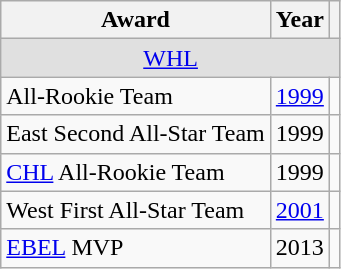<table class="wikitable">
<tr>
<th>Award</th>
<th>Year</th>
<th></th>
</tr>
<tr ALIGN="center" bgcolor="#e0e0e0">
<td colspan="3"><a href='#'>WHL</a></td>
</tr>
<tr>
<td>All-Rookie Team</td>
<td><a href='#'>1999</a></td>
<td></td>
</tr>
<tr>
<td>East Second All-Star Team</td>
<td>1999</td>
<td></td>
</tr>
<tr>
<td><a href='#'>CHL</a> All-Rookie Team</td>
<td>1999</td>
<td></td>
</tr>
<tr>
<td>West First All-Star Team</td>
<td><a href='#'>2001</a></td>
<td></td>
</tr>
<tr>
<td><a href='#'>EBEL</a> MVP</td>
<td>2013</td>
<td></td>
</tr>
</table>
